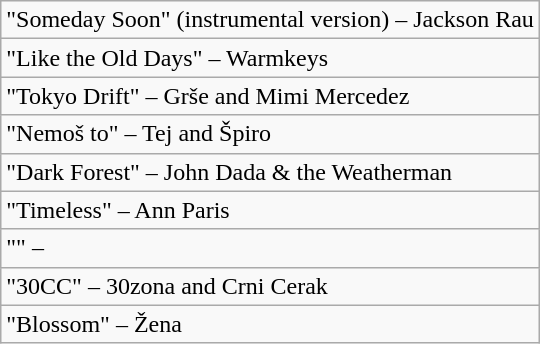<table class="wikitable mw-collapsible mw-collapsed">
<tr>
<td>"Someday Soon" (instrumental version) – Jackson Rau</td>
</tr>
<tr>
<td>"Like the Old Days" – Warmkeys</td>
</tr>
<tr>
<td>"Tokyo Drift" – Grše and Mimi Mercedez</td>
</tr>
<tr>
<td>"Nemoš to" – Tej and Špiro</td>
</tr>
<tr>
<td>"Dark Forest" – John Dada & the Weatherman</td>
</tr>
<tr>
<td>"Timeless" – Ann Paris</td>
</tr>
<tr>
<td>"" – </td>
</tr>
<tr>
<td>"30CC" – 30zona and Crni Cerak</td>
</tr>
<tr>
<td>"Blossom" – Žena</td>
</tr>
</table>
